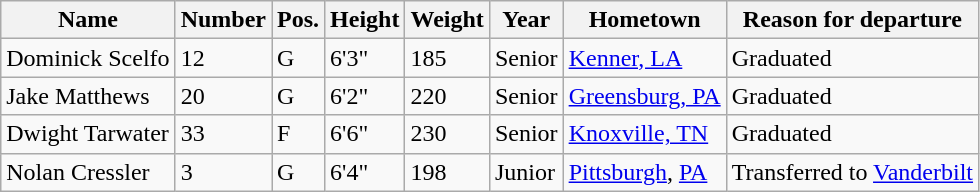<table class="wikitable sortable">
<tr>
<th>Name</th>
<th>Number</th>
<th>Pos.</th>
<th>Height</th>
<th>Weight</th>
<th>Year</th>
<th>Hometown</th>
<th>Reason for departure</th>
</tr>
<tr>
<td>Dominick Scelfo</td>
<td>12</td>
<td>G</td>
<td>6'3"</td>
<td>185</td>
<td>Senior</td>
<td><a href='#'>Kenner, LA</a></td>
<td>Graduated</td>
</tr>
<tr>
<td>Jake Matthews</td>
<td>20</td>
<td>G</td>
<td>6'2"</td>
<td>220</td>
<td>Senior</td>
<td><a href='#'>Greensburg, PA</a></td>
<td>Graduated</td>
</tr>
<tr>
<td>Dwight Tarwater</td>
<td>33</td>
<td>F</td>
<td>6'6"</td>
<td>230</td>
<td>Senior</td>
<td><a href='#'>Knoxville, TN</a></td>
<td>Graduated</td>
</tr>
<tr>
<td>Nolan Cressler</td>
<td>3</td>
<td>G</td>
<td>6'4"</td>
<td>198</td>
<td>Junior</td>
<td><a href='#'>Pittsburgh</a>, <a href='#'>PA</a></td>
<td>Transferred to <a href='#'>Vanderbilt</a></td>
</tr>
</table>
